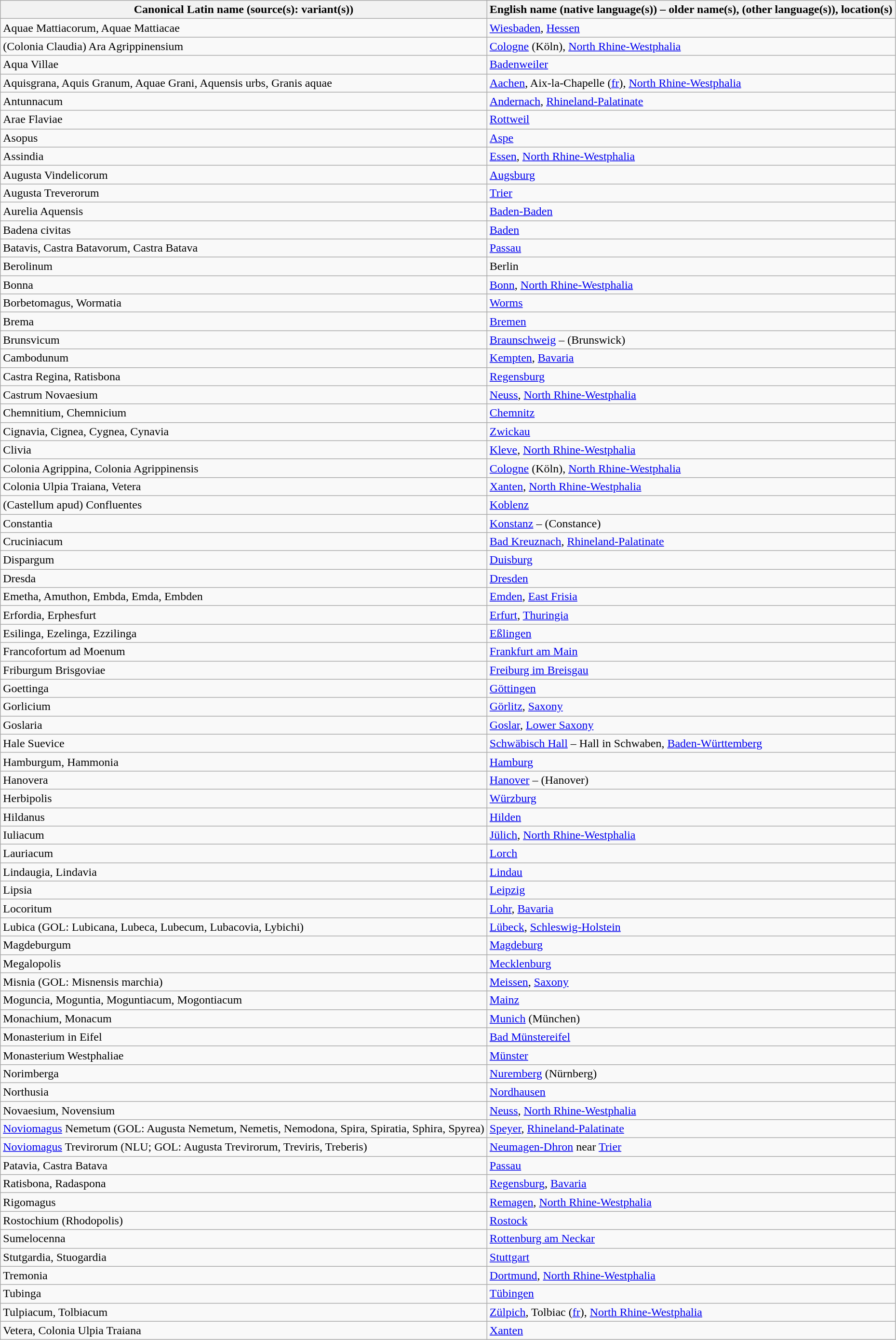<table class="wikitable sortable">
<tr>
<th>Canonical Latin name (source(s): variant(s))</th>
<th>English name (native language(s)) – older name(s), (other language(s)), location(s)</th>
</tr>
<tr>
<td>Aquae Mattiacorum, Aquae Mattiacae</td>
<td><a href='#'>Wiesbaden</a>, <a href='#'>Hessen</a></td>
</tr>
<tr>
<td>(Colonia Claudia) Ara Agrippinensium</td>
<td><a href='#'>Cologne</a> (Köln), <a href='#'>North Rhine-Westphalia</a></td>
</tr>
<tr>
<td>Aqua Villae</td>
<td><a href='#'>Badenweiler</a></td>
</tr>
<tr>
<td>Aquisgrana, Aquis Granum, Aquae Grani, Aquensis urbs, Granis aquae</td>
<td><a href='#'>Aachen</a>, Aix-la-Chapelle (<a href='#'>fr</a>), <a href='#'>North Rhine-Westphalia</a></td>
</tr>
<tr>
<td>Antunnacum</td>
<td><a href='#'>Andernach</a>, <a href='#'>Rhineland-Palatinate</a></td>
</tr>
<tr>
<td>Arae Flaviae</td>
<td><a href='#'>Rottweil</a></td>
</tr>
<tr>
<td>Asopus</td>
<td><a href='#'>Aspe</a></td>
</tr>
<tr>
<td>Assindia</td>
<td><a href='#'>Essen</a>, <a href='#'>North Rhine-Westphalia</a></td>
</tr>
<tr>
<td>Augusta Vindelicorum</td>
<td><a href='#'>Augsburg</a></td>
</tr>
<tr>
<td>Augusta Treverorum</td>
<td><a href='#'>Trier</a></td>
</tr>
<tr>
<td>Aurelia Aquensis</td>
<td><a href='#'>Baden-Baden</a></td>
</tr>
<tr>
<td>Badena civitas</td>
<td><a href='#'>Baden</a></td>
</tr>
<tr>
<td>Batavis, Castra Batavorum, Castra Batava</td>
<td><a href='#'>Passau</a></td>
</tr>
<tr>
<td>Berolinum</td>
<td>Berlin</td>
</tr>
<tr>
<td>Bonna</td>
<td><a href='#'>Bonn</a>, <a href='#'>North Rhine-Westphalia</a></td>
</tr>
<tr>
<td>Borbetomagus, Wormatia</td>
<td><a href='#'>Worms</a></td>
</tr>
<tr>
<td>Brema</td>
<td><a href='#'>Bremen</a></td>
</tr>
<tr>
<td>Brunsvicum</td>
<td><a href='#'>Braunschweig</a> – (Brunswick)</td>
</tr>
<tr>
<td>Cambodunum</td>
<td><a href='#'>Kempten</a>, <a href='#'>Bavaria</a></td>
</tr>
<tr>
<td>Castra Regina, Ratisbona</td>
<td><a href='#'>Regensburg</a></td>
</tr>
<tr>
<td>Castrum Novaesium</td>
<td><a href='#'>Neuss</a>, <a href='#'>North Rhine-Westphalia</a></td>
</tr>
<tr>
<td>Chemnitium, Chemnicium</td>
<td><a href='#'>Chemnitz</a></td>
</tr>
<tr>
<td>Cignavia, Cignea, Cygnea, Cynavia</td>
<td><a href='#'>Zwickau</a></td>
</tr>
<tr>
<td>Clivia</td>
<td><a href='#'>Kleve</a>, <a href='#'>North Rhine-Westphalia</a></td>
</tr>
<tr>
<td>Colonia Agrippina, Colonia Agrippinensis</td>
<td><a href='#'>Cologne</a> (Köln), <a href='#'>North Rhine-Westphalia</a></td>
</tr>
<tr>
<td>Colonia Ulpia Traiana, Vetera</td>
<td><a href='#'>Xanten</a>, <a href='#'>North Rhine-Westphalia</a></td>
</tr>
<tr>
<td>(Castellum apud) Confluentes</td>
<td><a href='#'>Koblenz</a></td>
</tr>
<tr>
<td>Constantia</td>
<td><a href='#'>Konstanz</a> – (Constance)</td>
</tr>
<tr>
<td>Cruciniacum</td>
<td><a href='#'>Bad Kreuznach</a>, <a href='#'>Rhineland-Palatinate</a></td>
</tr>
<tr>
<td>Dispargum</td>
<td><a href='#'>Duisburg</a></td>
</tr>
<tr>
<td>Dresda</td>
<td><a href='#'>Dresden</a></td>
</tr>
<tr>
<td>Emetha, Amuthon, Embda, Emda, Embden</td>
<td><a href='#'>Emden</a>, <a href='#'>East Frisia</a></td>
</tr>
<tr>
<td>Erfordia, Erphesfurt</td>
<td><a href='#'>Erfurt</a>, <a href='#'>Thuringia</a></td>
</tr>
<tr>
<td>Esilinga, Ezelinga, Ezzilinga</td>
<td><a href='#'>Eßlingen</a></td>
</tr>
<tr>
<td>Francofortum ad Moenum</td>
<td><a href='#'>Frankfurt am Main</a></td>
</tr>
<tr>
<td>Friburgum Brisgoviae</td>
<td><a href='#'>Freiburg im Breisgau</a></td>
</tr>
<tr>
<td>Goettinga</td>
<td><a href='#'>Göttingen</a></td>
</tr>
<tr>
<td>Gorlicium</td>
<td><a href='#'>Görlitz</a>, <a href='#'>Saxony</a></td>
</tr>
<tr>
<td>Goslaria</td>
<td><a href='#'>Goslar</a>, <a href='#'>Lower Saxony</a></td>
</tr>
<tr>
<td>Hale Suevice</td>
<td><a href='#'>Schwäbisch Hall</a> – Hall in Schwaben, <a href='#'>Baden-Württemberg</a></td>
</tr>
<tr>
<td>Hamburgum, Hammonia</td>
<td><a href='#'>Hamburg</a></td>
</tr>
<tr>
<td>Hanovera</td>
<td><a href='#'>Hanover</a> – (Hanover)</td>
</tr>
<tr>
<td>Herbipolis</td>
<td><a href='#'>Würzburg</a></td>
</tr>
<tr>
<td>Hildanus</td>
<td><a href='#'>Hilden</a></td>
</tr>
<tr>
<td>Iuliacum</td>
<td><a href='#'>Jülich</a>, <a href='#'>North Rhine-Westphalia</a></td>
</tr>
<tr>
<td>Lauriacum</td>
<td><a href='#'>Lorch</a></td>
</tr>
<tr>
<td>Lindaugia, Lindavia</td>
<td><a href='#'>Lindau</a></td>
</tr>
<tr>
<td>Lipsia</td>
<td><a href='#'>Leipzig</a></td>
</tr>
<tr>
<td>Locoritum</td>
<td><a href='#'>Lohr</a>, <a href='#'>Bavaria</a></td>
</tr>
<tr>
<td>Lubica (GOL: Lubicana, Lubeca, Lubecum, Lubacovia, Lybichi)</td>
<td><a href='#'>Lübeck</a>, <a href='#'>Schleswig-Holstein</a></td>
</tr>
<tr>
<td>Magdeburgum</td>
<td><a href='#'>Magdeburg</a></td>
</tr>
<tr>
<td>Megalopolis</td>
<td><a href='#'>Mecklenburg</a></td>
</tr>
<tr>
<td>Misnia (GOL: Misnensis marchia)</td>
<td><a href='#'>Meissen</a>, <a href='#'>Saxony</a></td>
</tr>
<tr>
<td>Moguncia, Moguntia, Moguntiacum, Mogontiacum</td>
<td><a href='#'>Mainz</a></td>
</tr>
<tr>
<td>Monachium, Monacum</td>
<td><a href='#'>Munich</a> (München)</td>
</tr>
<tr>
<td>Monasterium in Eifel</td>
<td><a href='#'>Bad Münstereifel</a></td>
</tr>
<tr>
<td>Monasterium Westphaliae</td>
<td><a href='#'>Münster</a></td>
</tr>
<tr>
<td>Norimberga</td>
<td><a href='#'>Nuremberg</a> (Nürnberg)</td>
</tr>
<tr>
<td>Northusia</td>
<td><a href='#'>Nordhausen</a></td>
</tr>
<tr>
<td>Novaesium, Novensium</td>
<td><a href='#'>Neuss</a>, <a href='#'>North Rhine-Westphalia</a></td>
</tr>
<tr>
<td><a href='#'>Noviomagus</a> Nemetum (GOL: Augusta Nemetum, Nemetis, Nemodona, Spira, Spiratia, Sphira, Spyrea)</td>
<td><a href='#'>Speyer</a>, <a href='#'>Rhineland-Palatinate</a></td>
</tr>
<tr>
<td><a href='#'>Noviomagus</a> Trevirorum (NLU; GOL: Augusta Trevirorum, Treviris, Treberis)</td>
<td><a href='#'>Neumagen-Dhron</a> near <a href='#'>Trier</a></td>
</tr>
<tr>
<td>Patavia, Castra Batava</td>
<td><a href='#'>Passau</a></td>
</tr>
<tr>
<td>Ratisbona, Radaspona</td>
<td><a href='#'>Regensburg</a>, <a href='#'>Bavaria</a></td>
</tr>
<tr>
<td>Rigomagus</td>
<td><a href='#'>Remagen</a>, <a href='#'>North Rhine-Westphalia</a></td>
</tr>
<tr>
<td>Rostochium (Rhodopolis)</td>
<td><a href='#'>Rostock</a></td>
</tr>
<tr>
<td>Sumelocenna</td>
<td><a href='#'>Rottenburg am Neckar</a></td>
</tr>
<tr>
<td>Stutgardia, Stuogardia</td>
<td><a href='#'>Stuttgart</a></td>
</tr>
<tr>
<td>Tremonia</td>
<td><a href='#'>Dortmund</a>, <a href='#'>North Rhine-Westphalia</a></td>
</tr>
<tr>
<td>Tubinga</td>
<td><a href='#'>Tübingen</a></td>
</tr>
<tr>
<td>Tulpiacum, Tolbiacum</td>
<td><a href='#'>Zülpich</a>, Tolbiac (<a href='#'>fr</a>), <a href='#'>North Rhine-Westphalia</a></td>
</tr>
<tr>
<td>Vetera, Colonia Ulpia Traiana</td>
<td><a href='#'>Xanten</a></td>
</tr>
</table>
